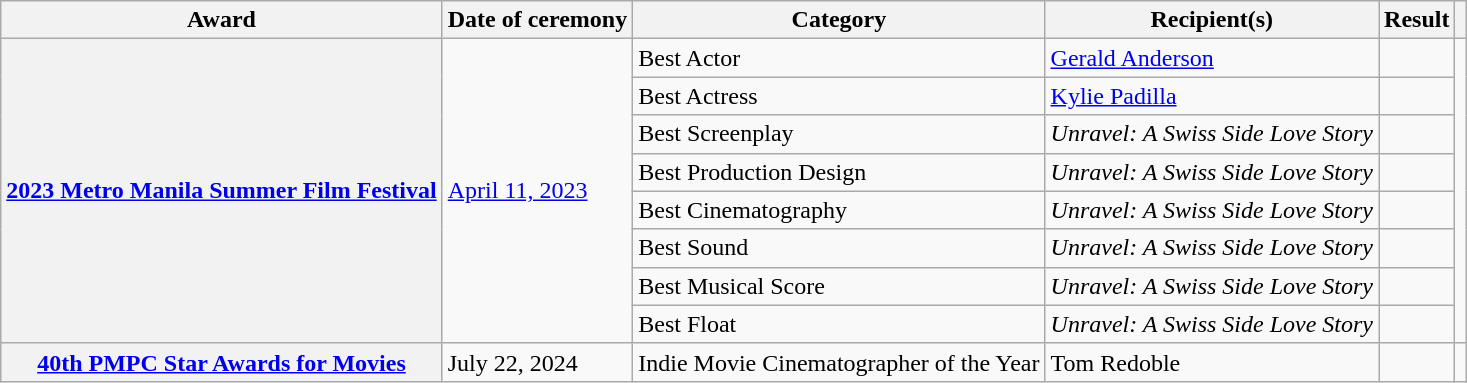<table class="wikitable sortable plainrowheaders">
<tr>
<th scope="col">Award</th>
<th scope="col" data-sort-type="date">Date of ceremony</th>
<th scope="col">Category</th>
<th scope="col">Recipient(s)</th>
<th scope="col">Result</th>
<th scope="col" class="unsortable"></th>
</tr>
<tr>
<th scope="row" rowspan="8"><a href='#'>2023 Metro Manila Summer Film Festival</a></th>
<td rowspan="8"><a href='#'>April 11, 2023</a></td>
<td>Best Actor</td>
<td><a href='#'>Gerald Anderson</a></td>
<td></td>
<td rowspan="8"></td>
</tr>
<tr>
<td>Best Actress</td>
<td><a href='#'>Kylie Padilla</a></td>
<td></td>
</tr>
<tr>
<td>Best Screenplay</td>
<td><em>Unravel: A Swiss Side Love Story</em></td>
<td></td>
</tr>
<tr>
<td>Best Production Design</td>
<td><em>Unravel: A Swiss Side Love Story</em></td>
<td></td>
</tr>
<tr>
<td>Best Cinematography</td>
<td><em>Unravel: A Swiss Side Love Story</em></td>
<td></td>
</tr>
<tr>
<td>Best Sound</td>
<td><em>Unravel: A Swiss Side Love Story</em></td>
<td></td>
</tr>
<tr>
<td>Best Musical Score</td>
<td><em>Unravel: A Swiss Side Love Story</em></td>
<td></td>
</tr>
<tr>
<td>Best Float</td>
<td><em>Unravel: A Swiss Side Love Story</em></td>
<td></td>
</tr>
<tr>
<th scope="row"><a href='#'>40th PMPC Star Awards for Movies</a></th>
<td>July 22, 2024</td>
<td>Indie Movie Cinematographer of the Year</td>
<td>Tom Redoble</td>
<td></td>
<td></td>
</tr>
</table>
